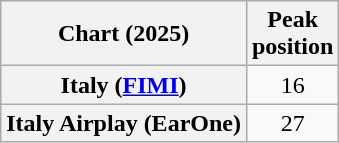<table class="wikitable sortable plainrowheaders" style="text-align:center;">
<tr>
<th scope="col">Chart (2025)</th>
<th scope="col">Peak<br>position</th>
</tr>
<tr>
<th scope="row">Italy (<a href='#'>FIMI</a>)</th>
<td>16</td>
</tr>
<tr>
<th scope="row">Italy Airplay (EarOne)</th>
<td>27</td>
</tr>
</table>
